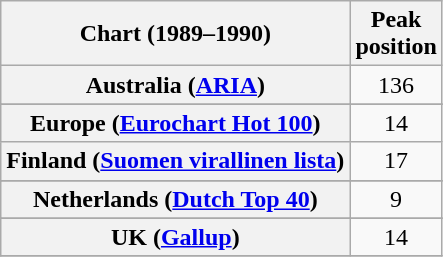<table class="wikitable sortable plainrowheaders">
<tr>
<th scope="col">Chart (1989–1990)</th>
<th scope="col">Peak<br>position</th>
</tr>
<tr>
<th scope="row">Australia (<a href='#'>ARIA</a>)</th>
<td align="center">136</td>
</tr>
<tr>
</tr>
<tr>
<th scope="row">Europe (<a href='#'>Eurochart Hot 100</a>)</th>
<td align="center">14</td>
</tr>
<tr>
<th scope="row">Finland (<a href='#'>Suomen virallinen lista</a>)</th>
<td align="center">17</td>
</tr>
<tr>
</tr>
<tr>
</tr>
<tr>
<th scope="row">Netherlands (<a href='#'>Dutch Top 40</a>)</th>
<td align="center">9</td>
</tr>
<tr>
</tr>
<tr>
</tr>
<tr>
<th scope="row">UK (<a href='#'>Gallup</a>)</th>
<td align="center">14</td>
</tr>
<tr>
</tr>
</table>
